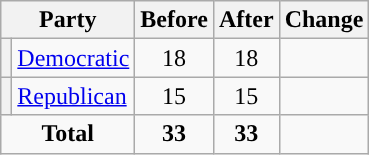<table class="wikitable" style="text-align:center;">
<tr>
<th colspan="2">Party</th>
<th>Before</th>
<th>After</th>
<th>Change</th>
</tr>
<tr>
<th style="background-color:"></th>
<td style="text-align:left;"><a href='#'>Democratic</a></td>
<td>18</td>
<td>18</td>
<td></td>
</tr>
<tr>
<th style="background-color:"></th>
<td style="text-align:left;"><a href='#'>Republican</a></td>
<td>15</td>
<td>15</td>
<td></td>
</tr>
<tr>
<td colspan="2"><strong>Total</strong></td>
<td><strong>33</strong></td>
<td><strong>33</strong></td>
<td></td>
</tr>
</table>
